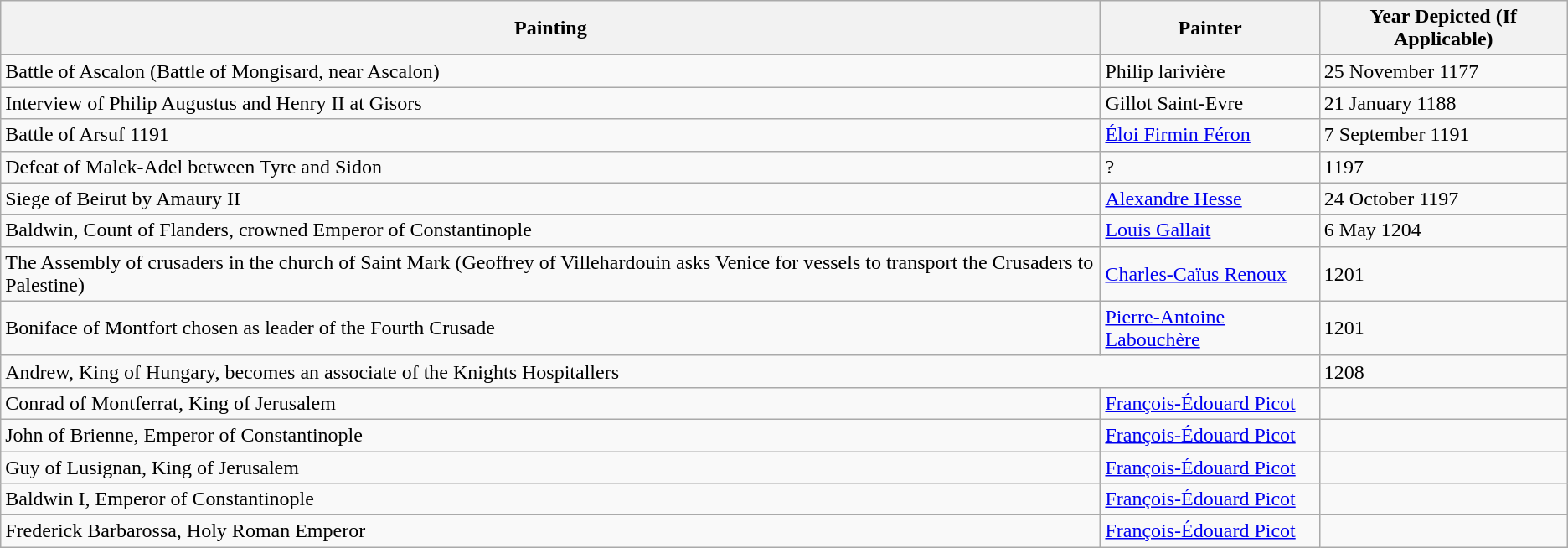<table class="wikitable">
<tr>
<th>Painting</th>
<th>Painter</th>
<th>Year Depicted (If Applicable)</th>
</tr>
<tr>
<td>Battle of Ascalon (Battle of Mongisard, near Ascalon)</td>
<td>Philip larivière</td>
<td>25 November 1177</td>
</tr>
<tr>
<td>Interview of Philip Augustus and Henry II at Gisors</td>
<td>Gillot Saint-Evre</td>
<td>21 January 1188</td>
</tr>
<tr>
<td>Battle of Arsuf 1191</td>
<td><a href='#'>Éloi Firmin Féron</a></td>
<td>7 September 1191</td>
</tr>
<tr>
<td>Defeat of Malek-Adel between Tyre and Sidon</td>
<td>?</td>
<td>1197</td>
</tr>
<tr>
<td>Siege of Beirut by Amaury II</td>
<td><a href='#'>Alexandre Hesse</a></td>
<td>24 October 1197</td>
</tr>
<tr>
<td>Baldwin, Count of Flanders, crowned Emperor of Constantinople</td>
<td><a href='#'>Louis Gallait</a></td>
<td>6 May 1204</td>
</tr>
<tr>
<td>The Assembly of crusaders in the church of Saint Mark (Geoffrey of Villehardouin asks Venice for vessels to transport the Crusaders to Palestine)</td>
<td><a href='#'>Charles-Caïus Renoux</a></td>
<td>1201</td>
</tr>
<tr>
<td>Boniface of Montfort chosen as leader of the Fourth Crusade</td>
<td><a href='#'>Pierre-Antoine Labouchère</a></td>
<td>1201</td>
</tr>
<tr>
<td rowspan="1" colspan="2">Andrew, King of Hungary, becomes an associate of the Knights Hospitallers</td>
<td>1208</td>
</tr>
<tr>
<td>Conrad of Montferrat, King of Jerusalem</td>
<td><a href='#'>François-Édouard Picot</a></td>
<td></td>
</tr>
<tr>
<td>John of Brienne, Emperor of Constantinople</td>
<td><a href='#'>François-Édouard Picot</a></td>
<td></td>
</tr>
<tr>
<td>Guy of Lusignan, King of Jerusalem</td>
<td><a href='#'>François-Édouard Picot</a></td>
<td></td>
</tr>
<tr>
<td>Baldwin I, Emperor of Constantinople</td>
<td><a href='#'>François-Édouard Picot</a></td>
<td></td>
</tr>
<tr>
<td>Frederick Barbarossa, Holy Roman Emperor</td>
<td><a href='#'>François-Édouard Picot</a></td>
<td></td>
</tr>
</table>
